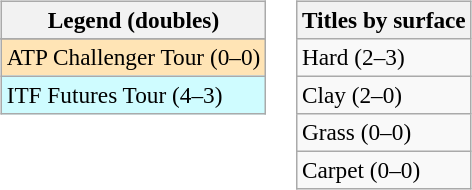<table>
<tr valign=top>
<td><br><table class=wikitable style=font-size:97%>
<tr>
<th>Legend (doubles)</th>
</tr>
<tr bgcolor=e5d1cb>
</tr>
<tr bgcolor=moccasin>
<td>ATP Challenger Tour (0–0)</td>
</tr>
<tr bgcolor=cffcff>
<td>ITF Futures Tour (4–3)</td>
</tr>
</table>
</td>
<td><br><table class=wikitable style=font-size:97%>
<tr>
<th>Titles by surface</th>
</tr>
<tr>
<td>Hard (2–3)</td>
</tr>
<tr>
<td>Clay (2–0)</td>
</tr>
<tr>
<td>Grass (0–0)</td>
</tr>
<tr>
<td>Carpet (0–0)</td>
</tr>
</table>
</td>
</tr>
</table>
